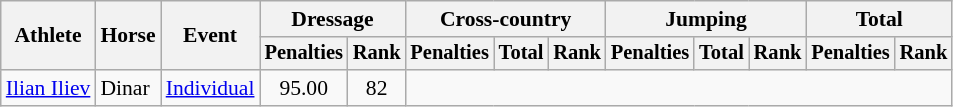<table class=wikitable style="font-size:90%">
<tr>
<th rowspan="2">Athlete</th>
<th rowspan="2">Horse</th>
<th rowspan="2">Event</th>
<th colspan="2">Dressage</th>
<th colspan="3">Cross-country</th>
<th colspan="3">Jumping</th>
<th colspan="2">Total</th>
</tr>
<tr style="font-size:95%">
<th>Penalties</th>
<th>Rank</th>
<th>Penalties</th>
<th>Total</th>
<th>Rank</th>
<th>Penalties</th>
<th>Total</th>
<th>Rank</th>
<th>Penalties</th>
<th>Rank</th>
</tr>
<tr align=center>
<td align=left><a href='#'>Ilian Iliev</a></td>
<td align=left>Dinar</td>
<td align=left><a href='#'>Individual</a></td>
<td>95.00</td>
<td>82</td>
<td colspan=8></td>
</tr>
</table>
